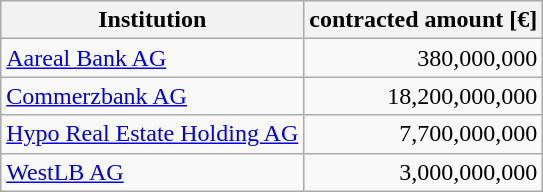<table class="wikitable">
<tr>
<th>Institution</th>
<th>contracted amount [€]</th>
</tr>
<tr>
<td><a href='#'>Aareal Bank AG</a></td>
<td align="right">380,000,000</td>
</tr>
<tr>
<td><a href='#'>Commerzbank AG</a></td>
<td align="right">18,200,000,000</td>
</tr>
<tr>
<td><a href='#'>Hypo Real Estate Holding AG</a></td>
<td align="right">7,700,000,000</td>
</tr>
<tr>
<td><a href='#'>WestLB AG</a></td>
<td align="right">3,000,000,000</td>
</tr>
</table>
